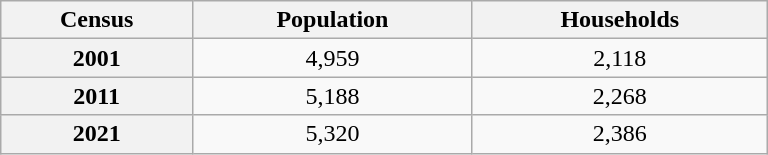<table class="wikitable" style="width:32em; text-align:center;">
<tr>
<th scope=col>Census</th>
<th scope=col>Population</th>
<th scope=col>Households</th>
</tr>
<tr>
<th scope=row>2001</th>
<td>4,959</td>
<td>2,118</td>
</tr>
<tr>
<th scope=row>2011</th>
<td>5,188</td>
<td>2,268</td>
</tr>
<tr>
<th scope=row>2021</th>
<td>5,320</td>
<td>2,386</td>
</tr>
</table>
